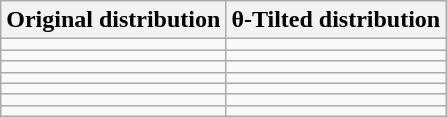<table class="wikitable">
<tr>
<th>Original distribution</th>
<th>θ-Tilted distribution</th>
</tr>
<tr>
<td></td>
<td></td>
</tr>
<tr>
<td></td>
<td></td>
</tr>
<tr>
<td></td>
<td></td>
</tr>
<tr>
<td></td>
<td></td>
</tr>
<tr>
<td></td>
<td></td>
</tr>
<tr>
<td></td>
<td></td>
</tr>
<tr>
<td></td>
<td></td>
</tr>
</table>
